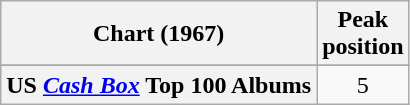<table class="wikitable sortable plainrowheaders" style="text-align:center">
<tr>
<th scope="col">Chart (1967)</th>
<th scope="col">Peak<br>position</th>
</tr>
<tr>
</tr>
<tr>
<th scope="row">US <em><a href='#'>Cash Box</a></em> Top 100 Albums</th>
<td>5</td>
</tr>
</table>
